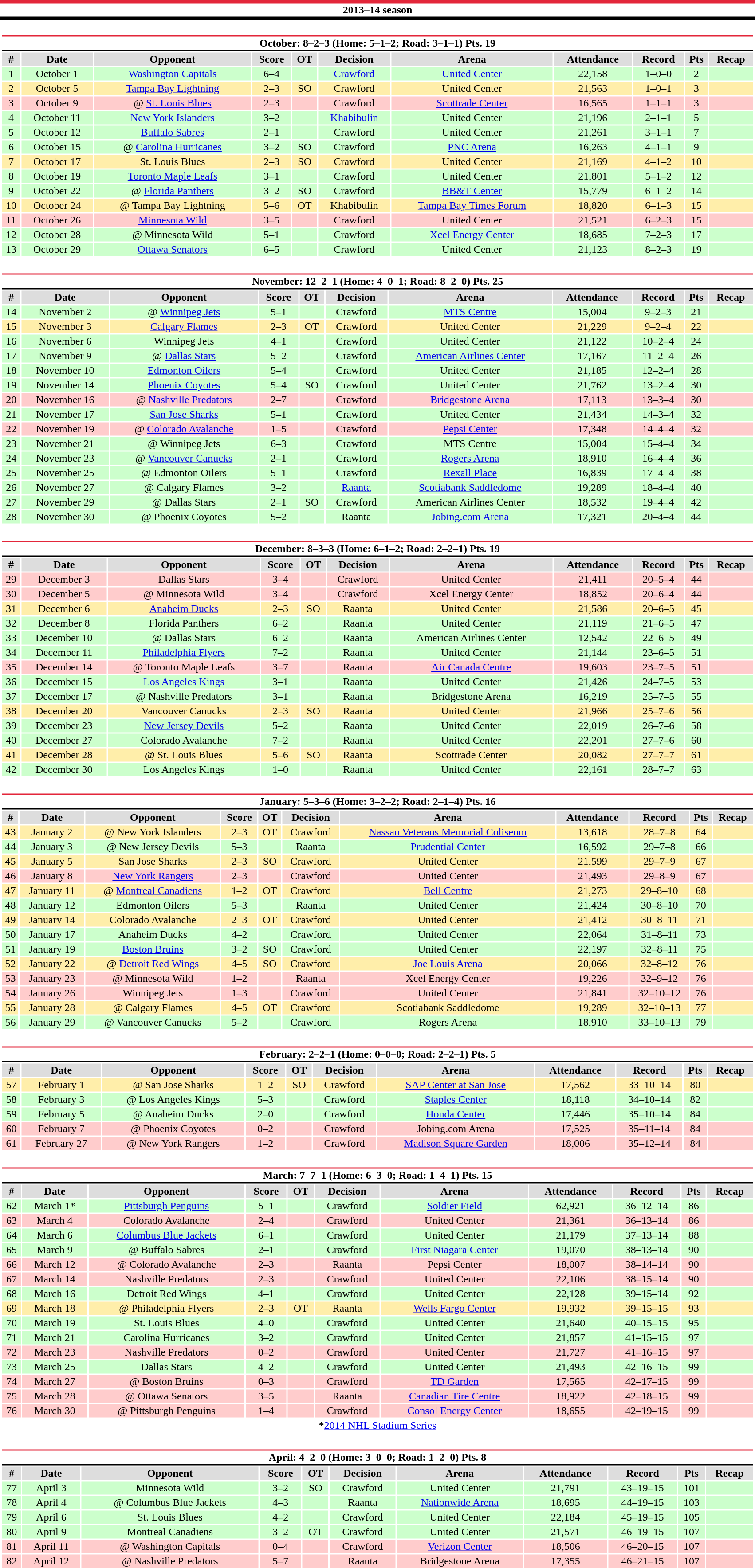<table class="toccolours"  style="width:90%; clear:both; margin:1.5em auto; text-align:center;">
<tr>
<th colspan="11" style="background:#fff; border-top:#e3263a 5px solid; border-bottom:#000 5px solid;">2013–14 season</th>
</tr>
<tr>
<td colspan=11><br><table class="toccolours collapsible collapsed" style="width:100%;">
<tr>
<th colspan="11" style="background:#fff; border-top:#e3263a 2px solid; border-bottom:#000 2px solid;">October: 8–2–3 (Home: 5–1–2; Road: 3–1–1) Pts. 19</th>
</tr>
<tr align="center" bgcolor="#dddddd">
<td><strong>#</strong></td>
<td><strong>Date</strong></td>
<td><strong>Opponent</strong></td>
<td><strong>Score</strong></td>
<td><strong>OT</strong></td>
<td><strong>Decision</strong></td>
<td><strong>Arena</strong></td>
<td><strong>Attendance</strong></td>
<td><strong>Record</strong></td>
<td><strong>Pts</strong></td>
<td><strong>Recap</strong></td>
</tr>
<tr style="text-align:center; background:#cfc;">
<td>1</td>
<td>October 1</td>
<td><a href='#'>Washington Capitals</a></td>
<td>6–4</td>
<td></td>
<td><a href='#'>Crawford</a></td>
<td><a href='#'>United Center</a></td>
<td>22,158</td>
<td>1–0–0</td>
<td>2</td>
<td></td>
</tr>
<tr style="text-align:center; background:#fea;">
<td>2</td>
<td>October 5</td>
<td><a href='#'>Tampa Bay Lightning</a></td>
<td>2–3</td>
<td>SO</td>
<td>Crawford</td>
<td>United Center</td>
<td>21,563</td>
<td>1–0–1</td>
<td>3</td>
<td></td>
</tr>
<tr style="text-align:center; background:#fcc;">
<td>3</td>
<td>October 9</td>
<td>@ <a href='#'>St. Louis Blues</a></td>
<td>2–3</td>
<td></td>
<td>Crawford</td>
<td><a href='#'>Scottrade Center</a></td>
<td>16,565</td>
<td>1–1–1</td>
<td>3</td>
<td></td>
</tr>
<tr style="text-align:center; background:#cfc;">
<td>4</td>
<td>October 11</td>
<td><a href='#'>New York Islanders</a></td>
<td>3–2</td>
<td></td>
<td><a href='#'>Khabibulin</a></td>
<td>United Center</td>
<td>21,196</td>
<td>2–1–1</td>
<td>5</td>
<td></td>
</tr>
<tr style="text-align:center; background:#cfc;">
<td>5</td>
<td>October 12</td>
<td><a href='#'>Buffalo Sabres</a></td>
<td>2–1</td>
<td></td>
<td>Crawford</td>
<td>United Center</td>
<td>21,261</td>
<td>3–1–1</td>
<td>7</td>
<td></td>
</tr>
<tr style="text-align:center; background:#cfc;">
<td>6</td>
<td>October 15</td>
<td>@ <a href='#'>Carolina Hurricanes</a></td>
<td>3–2</td>
<td>SO</td>
<td>Crawford</td>
<td><a href='#'>PNC Arena</a></td>
<td>16,263</td>
<td>4–1–1</td>
<td>9</td>
<td></td>
</tr>
<tr style="text-align:center; background:#fea;">
<td>7</td>
<td>October 17</td>
<td>St. Louis Blues</td>
<td>2–3</td>
<td>SO</td>
<td>Crawford</td>
<td>United Center</td>
<td>21,169</td>
<td>4–1–2</td>
<td>10</td>
<td></td>
</tr>
<tr style="text-align:center; background:#cfc;">
<td>8</td>
<td>October 19</td>
<td><a href='#'>Toronto Maple Leafs</a></td>
<td>3–1</td>
<td></td>
<td>Crawford</td>
<td>United Center</td>
<td>21,801</td>
<td>5–1–2</td>
<td>12</td>
<td></td>
</tr>
<tr style="text-align:center; background:#cfc;">
<td>9</td>
<td>October 22</td>
<td>@ <a href='#'>Florida Panthers</a></td>
<td>3–2</td>
<td>SO</td>
<td>Crawford</td>
<td><a href='#'>BB&T Center</a></td>
<td>15,779</td>
<td>6–1–2</td>
<td>14</td>
<td></td>
</tr>
<tr style="text-align:center; background:#fea;">
<td>10</td>
<td>October 24</td>
<td>@ Tampa Bay Lightning</td>
<td>5–6</td>
<td>OT</td>
<td>Khabibulin</td>
<td><a href='#'>Tampa Bay Times Forum</a></td>
<td>18,820</td>
<td>6–1–3</td>
<td>15</td>
<td></td>
</tr>
<tr style="text-align:center; background:#fcc;">
<td>11</td>
<td>October 26</td>
<td><a href='#'>Minnesota Wild</a></td>
<td>3–5</td>
<td></td>
<td>Crawford</td>
<td>United Center</td>
<td>21,521</td>
<td>6–2–3</td>
<td>15</td>
<td></td>
</tr>
<tr style="text-align:center; background:#cfc;">
<td>12</td>
<td>October 28</td>
<td>@ Minnesota Wild</td>
<td>5–1</td>
<td></td>
<td>Crawford</td>
<td><a href='#'>Xcel Energy Center</a></td>
<td>18,685</td>
<td>7–2–3</td>
<td>17</td>
<td></td>
</tr>
<tr style="text-align:center; background:#cfc;">
<td>13</td>
<td>October 29</td>
<td><a href='#'>Ottawa Senators</a></td>
<td>6–5</td>
<td></td>
<td>Crawford</td>
<td>United Center</td>
<td>21,123</td>
<td>8–2–3</td>
<td>19</td>
<td></td>
</tr>
</table>
</td>
</tr>
<tr>
<td colspan=11><br><table class="toccolours collapsible collapsed" style="width:100%;">
<tr>
<th colspan="11" style="background:#fff; border-top:#e3263a 2px solid; border-bottom:#000 2px solid;">November: 12–2–1 (Home: 4–0–1; Road: 8–2–0) Pts. 25</th>
</tr>
<tr align="center" bgcolor="#dddddd">
<td><strong>#</strong></td>
<td><strong>Date</strong></td>
<td><strong>Opponent</strong></td>
<td><strong>Score</strong></td>
<td><strong>OT</strong></td>
<td><strong>Decision</strong></td>
<td><strong>Arena</strong></td>
<td><strong>Attendance</strong></td>
<td><strong>Record</strong></td>
<td><strong>Pts</strong></td>
<td><strong>Recap</strong></td>
</tr>
<tr style="text-align:center; background:#cfc;">
<td>14</td>
<td>November 2</td>
<td>@ <a href='#'>Winnipeg Jets</a></td>
<td>5–1</td>
<td></td>
<td>Crawford</td>
<td><a href='#'>MTS Centre</a></td>
<td>15,004</td>
<td>9–2–3</td>
<td>21</td>
<td></td>
</tr>
<tr style="text-align:center; background:#fea;">
<td>15</td>
<td>November 3</td>
<td><a href='#'>Calgary Flames</a></td>
<td>2–3</td>
<td>OT</td>
<td>Crawford</td>
<td>United Center</td>
<td>21,229</td>
<td>9–2–4</td>
<td>22</td>
<td></td>
</tr>
<tr style="text-align:center; background:#cfc;">
<td>16</td>
<td>November 6</td>
<td>Winnipeg Jets</td>
<td>4–1</td>
<td></td>
<td>Crawford</td>
<td>United Center</td>
<td>21,122</td>
<td>10–2–4</td>
<td>24</td>
<td></td>
</tr>
<tr style="text-align:center; background:#cfc;">
<td>17</td>
<td>November 9</td>
<td>@ <a href='#'>Dallas Stars</a></td>
<td>5–2</td>
<td></td>
<td>Crawford</td>
<td><a href='#'>American Airlines Center</a></td>
<td>17,167</td>
<td>11–2–4</td>
<td>26</td>
<td></td>
</tr>
<tr style="text-align:center; background:#cfc;">
<td>18</td>
<td>November 10</td>
<td><a href='#'>Edmonton Oilers</a></td>
<td>5–4</td>
<td></td>
<td>Crawford</td>
<td>United Center</td>
<td>21,185</td>
<td>12–2–4</td>
<td>28</td>
<td></td>
</tr>
<tr style="text-align:center; background:#cfc;">
<td>19</td>
<td>November 14</td>
<td><a href='#'>Phoenix Coyotes</a></td>
<td>5–4</td>
<td>SO</td>
<td>Crawford</td>
<td>United Center</td>
<td>21,762</td>
<td>13–2–4</td>
<td>30</td>
<td></td>
</tr>
<tr style="text-align:center; background:#fcc;">
<td>20</td>
<td>November 16</td>
<td>@ <a href='#'>Nashville Predators</a></td>
<td>2–7</td>
<td></td>
<td>Crawford</td>
<td><a href='#'>Bridgestone Arena</a></td>
<td>17,113</td>
<td>13–3–4</td>
<td>30</td>
<td></td>
</tr>
<tr style="text-align:center; background:#cfc;">
<td>21</td>
<td>November 17</td>
<td><a href='#'>San Jose Sharks</a></td>
<td>5–1</td>
<td></td>
<td>Crawford</td>
<td>United Center</td>
<td>21,434</td>
<td>14–3–4</td>
<td>32</td>
<td></td>
</tr>
<tr style="text-align:center; background:#fcc;">
<td>22</td>
<td>November 19</td>
<td>@ <a href='#'>Colorado Avalanche</a></td>
<td>1–5</td>
<td></td>
<td>Crawford</td>
<td><a href='#'>Pepsi Center</a></td>
<td>17,348</td>
<td>14–4–4</td>
<td>32</td>
<td></td>
</tr>
<tr style="text-align:center; background:#cfc;">
<td>23</td>
<td>November 21</td>
<td>@ Winnipeg Jets</td>
<td>6–3</td>
<td></td>
<td>Crawford</td>
<td>MTS Centre</td>
<td>15,004</td>
<td>15–4–4</td>
<td>34</td>
<td></td>
</tr>
<tr style="text-align:center; background:#cfc;">
<td>24</td>
<td>November 23</td>
<td>@ <a href='#'>Vancouver Canucks</a></td>
<td>2–1</td>
<td></td>
<td>Crawford</td>
<td><a href='#'>Rogers Arena</a></td>
<td>18,910</td>
<td>16–4–4</td>
<td>36</td>
<td></td>
</tr>
<tr style="text-align:center; background:#cfc;">
<td>25</td>
<td>November 25</td>
<td>@ Edmonton Oilers</td>
<td>5–1</td>
<td></td>
<td>Crawford</td>
<td><a href='#'>Rexall Place</a></td>
<td>16,839</td>
<td>17–4–4</td>
<td>38</td>
<td></td>
</tr>
<tr style="text-align:center; background:#cfc;">
<td>26</td>
<td>November 27</td>
<td>@ Calgary Flames</td>
<td>3–2</td>
<td></td>
<td><a href='#'>Raanta</a></td>
<td><a href='#'>Scotiabank Saddledome</a></td>
<td>19,289</td>
<td>18–4–4</td>
<td>40</td>
<td></td>
</tr>
<tr style="text-align:center; background:#cfc;">
<td>27</td>
<td>November 29</td>
<td>@ Dallas Stars</td>
<td>2–1</td>
<td>SO</td>
<td>Crawford</td>
<td>American Airlines Center</td>
<td>18,532</td>
<td>19–4–4</td>
<td>42</td>
<td></td>
</tr>
<tr style="text-align:center; background:#cfc;">
<td>28</td>
<td>November 30</td>
<td>@ Phoenix Coyotes</td>
<td>5–2</td>
<td></td>
<td>Raanta</td>
<td><a href='#'>Jobing.com Arena</a></td>
<td>17,321</td>
<td>20–4–4</td>
<td>44</td>
<td></td>
</tr>
</table>
</td>
</tr>
<tr>
<td colspan=11><br><table class="toccolours collapsible collapsed" style="width:100%;">
<tr>
<th colspan="11" style="background:#fff; border-top:#e3263a 2px solid; border-bottom:#000 2px solid;">December: 8–3–3 (Home: 6–1–2; Road: 2–2–1) Pts. 19</th>
</tr>
<tr align="center" bgcolor="#dddddd">
<td><strong>#</strong></td>
<td><strong>Date</strong></td>
<td><strong>Opponent</strong></td>
<td><strong>Score</strong></td>
<td><strong>OT</strong></td>
<td><strong>Decision</strong></td>
<td><strong>Arena</strong></td>
<td><strong>Attendance</strong></td>
<td><strong>Record</strong></td>
<td><strong>Pts</strong></td>
<td><strong>Recap</strong></td>
</tr>
<tr style="text-align:center; background:#fcc;">
<td>29</td>
<td>December 3</td>
<td>Dallas Stars</td>
<td>3–4</td>
<td></td>
<td>Crawford</td>
<td>United Center</td>
<td>21,411</td>
<td>20–5–4</td>
<td>44</td>
<td></td>
</tr>
<tr style="text-align:center; background:#fcc;">
<td>30</td>
<td>December 5</td>
<td>@ Minnesota Wild</td>
<td>3–4</td>
<td></td>
<td>Crawford</td>
<td>Xcel Energy Center</td>
<td>18,852</td>
<td>20–6–4</td>
<td>44</td>
<td></td>
</tr>
<tr style="text-align:center; background:#fea;">
<td>31</td>
<td>December 6</td>
<td><a href='#'>Anaheim Ducks</a></td>
<td>2–3</td>
<td>SO</td>
<td>Raanta</td>
<td>United Center</td>
<td>21,586</td>
<td>20–6–5</td>
<td>45</td>
<td></td>
</tr>
<tr style="text-align:center; background:#cfc;">
<td>32</td>
<td>December 8</td>
<td>Florida Panthers</td>
<td>6–2</td>
<td></td>
<td>Raanta</td>
<td>United Center</td>
<td>21,119</td>
<td>21–6–5</td>
<td>47</td>
<td></td>
</tr>
<tr style="text-align:center; background:#cfc;">
<td>33</td>
<td>December 10</td>
<td>@ Dallas Stars</td>
<td>6–2</td>
<td></td>
<td>Raanta</td>
<td>American Airlines Center</td>
<td>12,542</td>
<td>22–6–5</td>
<td>49</td>
<td></td>
</tr>
<tr style="text-align:center; background:#cfc;">
<td>34</td>
<td>December 11</td>
<td><a href='#'>Philadelphia Flyers</a></td>
<td>7–2</td>
<td></td>
<td>Raanta</td>
<td>United Center</td>
<td>21,144</td>
<td>23–6–5</td>
<td>51</td>
<td></td>
</tr>
<tr style="text-align:center; background:#fcc;">
<td>35</td>
<td>December 14</td>
<td>@ Toronto Maple Leafs</td>
<td>3–7</td>
<td></td>
<td>Raanta</td>
<td><a href='#'>Air Canada Centre</a></td>
<td>19,603</td>
<td>23–7–5</td>
<td>51</td>
<td></td>
</tr>
<tr style="text-align:center; background:#cfc;">
<td>36</td>
<td>December 15</td>
<td><a href='#'>Los Angeles Kings</a></td>
<td>3–1</td>
<td></td>
<td>Raanta</td>
<td>United Center</td>
<td>21,426</td>
<td>24–7–5</td>
<td>53</td>
<td></td>
</tr>
<tr style="text-align:center; background:#cfc;">
<td>37</td>
<td>December 17</td>
<td>@ Nashville Predators</td>
<td>3–1</td>
<td></td>
<td>Raanta</td>
<td>Bridgestone Arena</td>
<td>16,219</td>
<td>25–7–5</td>
<td>55</td>
<td></td>
</tr>
<tr style="text-align:center; background:#fea;">
<td>38</td>
<td>December 20</td>
<td>Vancouver Canucks</td>
<td>2–3</td>
<td>SO</td>
<td>Raanta</td>
<td>United Center</td>
<td>21,966</td>
<td>25–7–6</td>
<td>56</td>
<td></td>
</tr>
<tr style="text-align:center; background:#cfc;">
<td>39</td>
<td>December 23</td>
<td><a href='#'>New Jersey Devils</a></td>
<td>5–2</td>
<td></td>
<td>Raanta</td>
<td>United Center</td>
<td>22,019</td>
<td>26–7–6</td>
<td>58</td>
<td></td>
</tr>
<tr style="text-align:center; background:#cfc;">
<td>40</td>
<td>December 27</td>
<td>Colorado Avalanche</td>
<td>7–2</td>
<td></td>
<td>Raanta</td>
<td>United Center</td>
<td>22,201</td>
<td>27–7–6</td>
<td>60</td>
<td></td>
</tr>
<tr style="text-align:center; background:#fea;">
<td>41</td>
<td>December 28</td>
<td>@ St. Louis Blues</td>
<td>5–6</td>
<td>SO</td>
<td>Raanta</td>
<td>Scottrade Center</td>
<td>20,082</td>
<td>27–7–7</td>
<td>61</td>
<td></td>
</tr>
<tr style="text-align:center; background:#cfc;">
<td>42</td>
<td>December 30</td>
<td>Los Angeles Kings</td>
<td>1–0</td>
<td></td>
<td>Raanta</td>
<td>United Center</td>
<td>22,161</td>
<td>28–7–7</td>
<td>63</td>
<td></td>
</tr>
</table>
</td>
</tr>
<tr>
<td colspan=11><br><table class="toccolours collapsible collapsed" style="width:100%;">
<tr>
<th colspan="11" style="background:#fff; border-top:#e3263a 2px solid; border-bottom:#000 2px solid;">January: 5–3–6 (Home: 3–2–2; Road: 2–1–4) Pts. 16</th>
</tr>
<tr align="center" bgcolor="#dddddd">
<td><strong>#</strong></td>
<td><strong>Date</strong></td>
<td><strong>Opponent</strong></td>
<td><strong>Score</strong></td>
<td><strong>OT</strong></td>
<td><strong>Decision</strong></td>
<td><strong>Arena</strong></td>
<td><strong>Attendance</strong></td>
<td><strong>Record</strong></td>
<td><strong>Pts</strong></td>
<td><strong>Recap</strong></td>
</tr>
<tr style="text-align:center; background:#fea;">
<td>43</td>
<td>January 2</td>
<td>@ New York Islanders</td>
<td>2–3</td>
<td>OT</td>
<td>Crawford</td>
<td><a href='#'>Nassau Veterans Memorial Coliseum</a></td>
<td>13,618</td>
<td>28–7–8</td>
<td>64</td>
<td></td>
</tr>
<tr style="text-align:center; background:#cfc;">
<td>44</td>
<td>January 3</td>
<td>@ New Jersey Devils</td>
<td>5–3</td>
<td></td>
<td>Raanta</td>
<td><a href='#'>Prudential Center</a></td>
<td>16,592</td>
<td>29–7–8</td>
<td>66</td>
<td></td>
</tr>
<tr style="text-align:center; background:#fea;">
<td>45</td>
<td>January 5</td>
<td>San Jose Sharks</td>
<td>2–3</td>
<td>SO</td>
<td>Crawford</td>
<td>United Center</td>
<td>21,599</td>
<td>29–7–9</td>
<td>67</td>
<td></td>
</tr>
<tr style="text-align:center; background:#fcc;">
<td>46</td>
<td>January 8</td>
<td><a href='#'>New York Rangers</a></td>
<td>2–3</td>
<td></td>
<td>Crawford</td>
<td>United Center</td>
<td>21,493</td>
<td>29–8–9</td>
<td>67</td>
<td></td>
</tr>
<tr style="text-align:center; background:#fea;">
<td>47</td>
<td>January 11</td>
<td>@ <a href='#'>Montreal Canadiens</a></td>
<td>1–2</td>
<td>OT</td>
<td>Crawford</td>
<td><a href='#'>Bell Centre</a></td>
<td>21,273</td>
<td>29–8–10</td>
<td>68</td>
<td></td>
</tr>
<tr style="text-align:center; background:#cfc;">
<td>48</td>
<td>January 12</td>
<td>Edmonton Oilers</td>
<td>5–3</td>
<td></td>
<td>Raanta</td>
<td>United Center</td>
<td>21,424</td>
<td>30–8–10</td>
<td>70</td>
<td></td>
</tr>
<tr style="text-align:center; background:#fea;">
<td>49</td>
<td>January 14</td>
<td>Colorado Avalanche</td>
<td>2–3</td>
<td>OT</td>
<td>Crawford</td>
<td>United Center</td>
<td>21,412</td>
<td>30–8–11</td>
<td>71</td>
<td></td>
</tr>
<tr style="text-align:center; background:#cfc;">
<td>50</td>
<td>January 17</td>
<td>Anaheim Ducks</td>
<td>4–2</td>
<td></td>
<td>Crawford</td>
<td>United Center</td>
<td>22,064</td>
<td>31–8–11</td>
<td>73</td>
<td></td>
</tr>
<tr style="text-align:center; background:#cfc;">
<td>51</td>
<td>January 19</td>
<td><a href='#'>Boston Bruins</a></td>
<td>3–2</td>
<td>SO</td>
<td>Crawford</td>
<td>United Center</td>
<td>22,197</td>
<td>32–8–11</td>
<td>75</td>
<td></td>
</tr>
<tr style="text-align:center; background:#fea;">
<td>52</td>
<td>January 22</td>
<td>@ <a href='#'>Detroit Red Wings</a></td>
<td>4–5</td>
<td>SO</td>
<td>Crawford</td>
<td><a href='#'>Joe Louis Arena</a></td>
<td>20,066</td>
<td>32–8–12</td>
<td>76</td>
<td></td>
</tr>
<tr style="text-align:center; background:#fcc;">
<td>53</td>
<td>January 23</td>
<td>@ Minnesota Wild</td>
<td>1–2</td>
<td></td>
<td>Raanta</td>
<td>Xcel Energy Center</td>
<td>19,226</td>
<td>32–9–12</td>
<td>76</td>
<td></td>
</tr>
<tr style="text-align:center; background:#fcc;">
<td>54</td>
<td>January 26</td>
<td>Winnipeg Jets</td>
<td>1–3</td>
<td></td>
<td>Crawford</td>
<td>United Center</td>
<td>21,841</td>
<td>32–10–12</td>
<td>76</td>
<td></td>
</tr>
<tr style="text-align:center; background:#fea;">
<td>55</td>
<td>January 28</td>
<td>@ Calgary Flames</td>
<td>4–5</td>
<td>OT</td>
<td>Crawford</td>
<td>Scotiabank Saddledome</td>
<td>19,289</td>
<td>32–10–13</td>
<td>77</td>
<td></td>
</tr>
<tr style="text-align:center; background:#cfc;">
<td>56</td>
<td>January 29</td>
<td>@ Vancouver Canucks</td>
<td>5–2</td>
<td></td>
<td>Crawford</td>
<td>Rogers Arena</td>
<td>18,910</td>
<td>33–10–13</td>
<td>79</td>
<td></td>
</tr>
</table>
</td>
</tr>
<tr>
<td colspan=11><br><table class="toccolours collapsible collapsed" style="width:100%;">
<tr>
<th colspan="11" style="background:#fff; border-top:#e3263a 2px solid; border-bottom:#000 2px solid;">February: 2–2–1 (Home: 0–0–0; Road: 2–2–1) Pts. 5</th>
</tr>
<tr align="center" bgcolor="#dddddd">
<td><strong>#</strong></td>
<td><strong>Date</strong></td>
<td><strong>Opponent</strong></td>
<td><strong>Score</strong></td>
<td><strong>OT</strong></td>
<td><strong>Decision</strong></td>
<td><strong>Arena</strong></td>
<td><strong>Attendance</strong></td>
<td><strong>Record</strong></td>
<td><strong>Pts</strong></td>
<td><strong>Recap</strong></td>
</tr>
<tr style="text-align:center; background:#fea;">
<td>57</td>
<td>February 1</td>
<td>@ San Jose Sharks</td>
<td>1–2</td>
<td>SO</td>
<td>Crawford</td>
<td><a href='#'>SAP Center at San Jose</a></td>
<td>17,562</td>
<td>33–10–14</td>
<td>80</td>
<td></td>
</tr>
<tr style="text-align:center; background:#cfc;">
<td>58</td>
<td>February 3</td>
<td>@ Los Angeles Kings</td>
<td>5–3</td>
<td></td>
<td>Crawford</td>
<td><a href='#'>Staples Center</a></td>
<td>18,118</td>
<td>34–10–14</td>
<td>82</td>
<td></td>
</tr>
<tr style="text-align:center; background:#cfc;">
<td>59</td>
<td>February 5</td>
<td>@ Anaheim Ducks</td>
<td>2–0</td>
<td></td>
<td>Crawford</td>
<td><a href='#'>Honda Center</a></td>
<td>17,446</td>
<td>35–10–14</td>
<td>84</td>
<td></td>
</tr>
<tr style="text-align:center; background:#fcc;">
<td>60</td>
<td>February 7</td>
<td>@ Phoenix Coyotes</td>
<td>0–2</td>
<td></td>
<td>Crawford</td>
<td>Jobing.com Arena</td>
<td>17,525</td>
<td>35–11–14</td>
<td>84</td>
<td></td>
</tr>
<tr style="text-align:center; background:#fcc;">
<td>61</td>
<td>February 27</td>
<td>@ New York Rangers</td>
<td>1–2</td>
<td></td>
<td>Crawford</td>
<td><a href='#'>Madison Square Garden</a></td>
<td>18,006</td>
<td>35–12–14</td>
<td>84</td>
<td></td>
</tr>
</table>
</td>
</tr>
<tr>
<td colspan=11><br><table class="toccolours collapsible collapsed" style="width:100%;">
<tr>
<th colspan="11" style="background:#fff; border-top:#e3263a 2px solid; border-bottom:#000 2px solid;">March: 7–7–1 (Home: 6–3–0; Road: 1–4–1) Pts. 15</th>
</tr>
<tr align="center" bgcolor="#dddddd">
<td><strong>#</strong></td>
<td><strong>Date</strong></td>
<td><strong>Opponent</strong></td>
<td><strong>Score</strong></td>
<td><strong>OT</strong></td>
<td><strong>Decision</strong></td>
<td><strong>Arena</strong></td>
<td><strong>Attendance</strong></td>
<td><strong>Record</strong></td>
<td><strong>Pts</strong></td>
<td><strong>Recap</strong></td>
</tr>
<tr style="text-align:center; background:#cfc;">
<td>62</td>
<td>March 1*</td>
<td><a href='#'>Pittsburgh Penguins</a></td>
<td>5–1</td>
<td></td>
<td>Crawford</td>
<td><a href='#'>Soldier Field</a></td>
<td>62,921</td>
<td>36–12–14</td>
<td>86</td>
<td></td>
</tr>
<tr style="text-align:center; background:#fcc;">
<td>63</td>
<td>March 4</td>
<td>Colorado Avalanche</td>
<td>2–4</td>
<td></td>
<td>Crawford</td>
<td>United Center</td>
<td>21,361</td>
<td>36–13–14</td>
<td>86</td>
<td></td>
</tr>
<tr style="text-align:center; background:#cfc;">
<td>64</td>
<td>March 6</td>
<td><a href='#'>Columbus Blue Jackets</a></td>
<td>6–1</td>
<td></td>
<td>Crawford</td>
<td>United Center</td>
<td>21,179</td>
<td>37–13–14</td>
<td>88</td>
<td></td>
</tr>
<tr style="text-align:center; background:#cfc;">
<td>65</td>
<td>March 9</td>
<td>@ Buffalo Sabres</td>
<td>2–1</td>
<td></td>
<td>Crawford</td>
<td><a href='#'>First Niagara Center</a></td>
<td>19,070</td>
<td>38–13–14</td>
<td>90</td>
<td></td>
</tr>
<tr style="text-align:center; background:#fcc;">
<td>66</td>
<td>March 12</td>
<td>@ Colorado Avalanche</td>
<td>2–3</td>
<td></td>
<td>Raanta</td>
<td>Pepsi Center</td>
<td>18,007</td>
<td>38–14–14</td>
<td>90</td>
<td></td>
</tr>
<tr style="text-align:center; background:#fcc;">
<td>67</td>
<td>March 14</td>
<td>Nashville Predators</td>
<td>2–3</td>
<td></td>
<td>Crawford</td>
<td>United Center</td>
<td>22,106</td>
<td>38–15–14</td>
<td>90</td>
<td></td>
</tr>
<tr style="text-align:center; background:#cfc;">
<td>68</td>
<td>March 16</td>
<td>Detroit Red Wings</td>
<td>4–1</td>
<td></td>
<td>Crawford</td>
<td>United Center</td>
<td>22,128</td>
<td>39–15–14</td>
<td>92</td>
<td></td>
</tr>
<tr style="text-align:center; background:#fea;">
<td>69</td>
<td>March 18</td>
<td>@ Philadelphia Flyers</td>
<td>2–3</td>
<td>OT</td>
<td>Raanta</td>
<td><a href='#'>Wells Fargo Center</a></td>
<td>19,932</td>
<td>39–15–15</td>
<td>93</td>
<td></td>
</tr>
<tr style="text-align:center; background:#cfc;">
<td>70</td>
<td>March 19</td>
<td>St. Louis Blues</td>
<td>4–0</td>
<td></td>
<td>Crawford</td>
<td>United Center</td>
<td>21,640</td>
<td>40–15–15</td>
<td>95</td>
<td></td>
</tr>
<tr style="text-align:center; background:#cfc;">
<td>71</td>
<td>March 21</td>
<td>Carolina Hurricanes</td>
<td>3–2</td>
<td></td>
<td>Crawford</td>
<td>United Center</td>
<td>21,857</td>
<td>41–15–15</td>
<td>97</td>
<td></td>
</tr>
<tr style="text-align:center; background:#fcc;">
<td>72</td>
<td>March 23</td>
<td>Nashville Predators</td>
<td>0–2</td>
<td></td>
<td>Crawford</td>
<td>United Center</td>
<td>21,727</td>
<td>41–16–15</td>
<td>97</td>
<td></td>
</tr>
<tr style="text-align:center; background:#cfc;">
<td>73</td>
<td>March 25</td>
<td>Dallas Stars</td>
<td>4–2</td>
<td></td>
<td>Crawford</td>
<td>United Center</td>
<td>21,493</td>
<td>42–16–15</td>
<td>99</td>
<td></td>
</tr>
<tr style="text-align:center; background:#fcc;">
<td>74</td>
<td>March 27</td>
<td>@ Boston Bruins</td>
<td>0–3</td>
<td></td>
<td>Crawford</td>
<td><a href='#'>TD Garden</a></td>
<td>17,565</td>
<td>42–17–15</td>
<td>99</td>
<td></td>
</tr>
<tr style="text-align:center; background:#fcc;">
<td>75</td>
<td>March 28</td>
<td>@ Ottawa Senators</td>
<td>3–5</td>
<td></td>
<td>Raanta</td>
<td><a href='#'>Canadian Tire Centre</a></td>
<td>18,922</td>
<td>42–18–15</td>
<td>99</td>
<td></td>
</tr>
<tr style="text-align:center; background:#fcc;">
<td>76</td>
<td>March 30</td>
<td>@ Pittsburgh Penguins</td>
<td>1–4</td>
<td></td>
<td>Crawford</td>
<td><a href='#'>Consol Energy Center</a></td>
<td>18,655</td>
<td>42–19–15</td>
<td>99</td>
<td></td>
</tr>
<tr>
<td colspan=11 align="center">*<a href='#'>2014 NHL Stadium Series</a></td>
</tr>
</table>
</td>
</tr>
<tr>
<td colspan=11><br><table class="toccolours collapsible collapsed" style="width:100%;">
<tr>
<th colspan="11" style="background:#fff; border-top:#e3263a 2px solid; border-bottom:#000 2px solid;">April: 4–2–0 (Home: 3–0–0; Road: 1–2–0) Pts. 8</th>
</tr>
<tr align="center" bgcolor="#dddddd">
<td><strong>#</strong></td>
<td><strong>Date</strong></td>
<td><strong>Opponent</strong></td>
<td><strong>Score</strong></td>
<td><strong>OT</strong></td>
<td><strong>Decision</strong></td>
<td><strong>Arena</strong></td>
<td><strong>Attendance</strong></td>
<td><strong>Record</strong></td>
<td><strong>Pts</strong></td>
<td><strong>Recap</strong></td>
</tr>
<tr style="text-align:center; background:#cfc;">
<td>77</td>
<td>April 3</td>
<td>Minnesota Wild</td>
<td>3–2</td>
<td>SO</td>
<td>Crawford</td>
<td>United Center</td>
<td>21,791</td>
<td>43–19–15</td>
<td>101</td>
<td></td>
</tr>
<tr style="text-align:center; background:#cfc;">
<td>78</td>
<td>April 4</td>
<td>@ Columbus Blue Jackets</td>
<td>4–3</td>
<td></td>
<td>Raanta</td>
<td><a href='#'>Nationwide Arena</a></td>
<td>18,695</td>
<td>44–19–15</td>
<td>103</td>
<td></td>
</tr>
<tr style="text-align:center; background:#cfc;">
<td>79</td>
<td>April 6</td>
<td>St. Louis Blues</td>
<td>4–2</td>
<td></td>
<td>Crawford</td>
<td>United Center</td>
<td>22,184</td>
<td>45–19–15</td>
<td>105</td>
<td></td>
</tr>
<tr style="text-align:center; background:#cfc;">
<td>80</td>
<td>April 9</td>
<td>Montreal Canadiens</td>
<td>3–2</td>
<td>OT</td>
<td>Crawford</td>
<td>United Center</td>
<td>21,571</td>
<td>46–19–15</td>
<td>107</td>
<td></td>
</tr>
<tr style="text-align:center; background:#fcc;">
<td>81</td>
<td>April 11</td>
<td>@ Washington Capitals</td>
<td>0–4</td>
<td></td>
<td>Crawford</td>
<td><a href='#'>Verizon Center</a></td>
<td>18,506</td>
<td>46–20–15</td>
<td>107</td>
<td></td>
</tr>
<tr style="text-align:center; background:#fcc;">
<td>82</td>
<td>April 12</td>
<td>@ Nashville Predators</td>
<td>5–7</td>
<td></td>
<td>Raanta</td>
<td>Bridgestone Arena</td>
<td>17,355</td>
<td>46–21–15</td>
<td>107</td>
<td></td>
</tr>
</table>
</td>
</tr>
</table>
